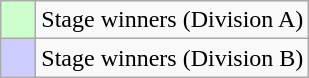<table class="wikitable">
<tr>
<td style="background:#ccffcc;">    </td>
<td>Stage winners (Division A)</td>
</tr>
<tr>
<td style="background:#ccccff;">    </td>
<td>Stage winners (Division B)</td>
</tr>
</table>
